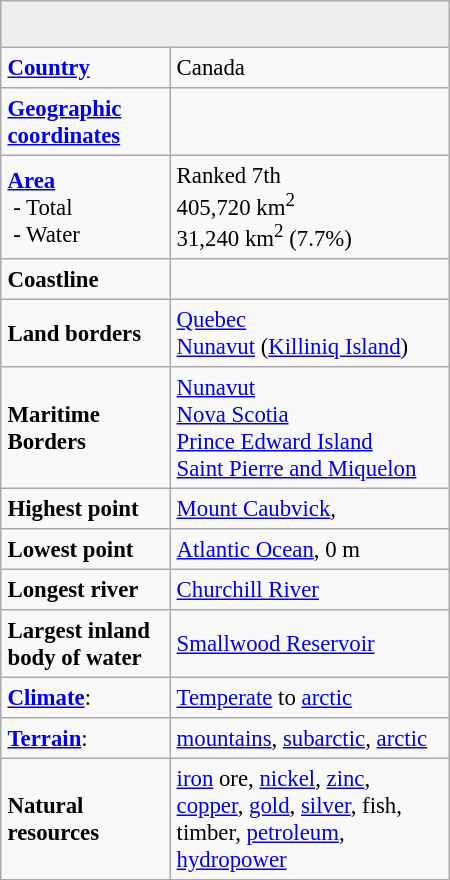<table border=1 align=right cellpadding=4 cellspacing=0 width=300 style="margin: 0.5em 0 1em 1em; background: #f9f9f9; border: 1px #aaaaaa solid; border-collapse: collapse; font-size: 95%;">
<tr>
<td style="background:#efefef;" align="center" colspan="2"><br><table border="0" cellpadding="2" cellspacing="0">
<tr>
<td align="center" width="140px"></td>
</tr>
</table>
</td>
</tr>
<tr>
<td><strong><a href='#'>Country</a></strong></td>
<td>Canada</td>
</tr>
<tr>
<td><strong><a href='#'>Geographic coordinates</a></strong></td>
<td></td>
</tr>
<tr>
<td><strong><a href='#'>Area</a></strong><br> - Total <br> - Water</td>
<td List of provinces by area>Ranked 7th<br> 405,720 km<sup>2</sup><br> 31,240 km<sup>2</sup> (7.7%)</td>
</tr>
<tr>
<td><strong>Coastline</strong></td>
<td></td>
</tr>
<tr>
<td><strong>Land borders</strong></td>
<td><a href='#'>Quebec</a><br><a href='#'>Nunavut</a> (<a href='#'>Killiniq Island</a>)</td>
</tr>
<tr>
<td><strong>Maritime Borders</strong></td>
<td><a href='#'>Nunavut</a> <br><a href='#'>Nova Scotia</a> <br><a href='#'>Prince Edward Island</a> <br><a href='#'>Saint Pierre and Miquelon</a></td>
</tr>
<tr>
<td><strong>Highest point</strong></td>
<td><a href='#'>Mount Caubvick</a>, </td>
</tr>
<tr>
<td><strong>Lowest point</strong></td>
<td><a href='#'>Atlantic Ocean</a>, 0 m</td>
</tr>
<tr>
<td><strong>Longest river</strong></td>
<td><a href='#'>Churchill River</a> </td>
</tr>
<tr>
<td><strong>Largest inland body of water</strong></td>
<td><a href='#'>Smallwood Reservoir</a> </td>
</tr>
<tr>
<td><strong><a href='#'>Climate</a></strong>:</td>
<td><a href='#'>Temperate</a> to <a href='#'>arctic</a></td>
</tr>
<tr>
<td><strong><a href='#'>Terrain</a></strong>:</td>
<td><a href='#'>mountains</a>, <a href='#'>subarctic</a>, <a href='#'>arctic</a></td>
</tr>
<tr>
<td><strong>Natural resources</strong></td>
<td><a href='#'>iron</a> ore, <a href='#'>nickel</a>, <a href='#'>zinc</a>, <a href='#'>copper</a>, <a href='#'>gold</a>, <a href='#'>silver</a>, fish, timber, <a href='#'>petroleum</a>, <a href='#'>hydropower</a></td>
</tr>
<tr>
</tr>
</table>
